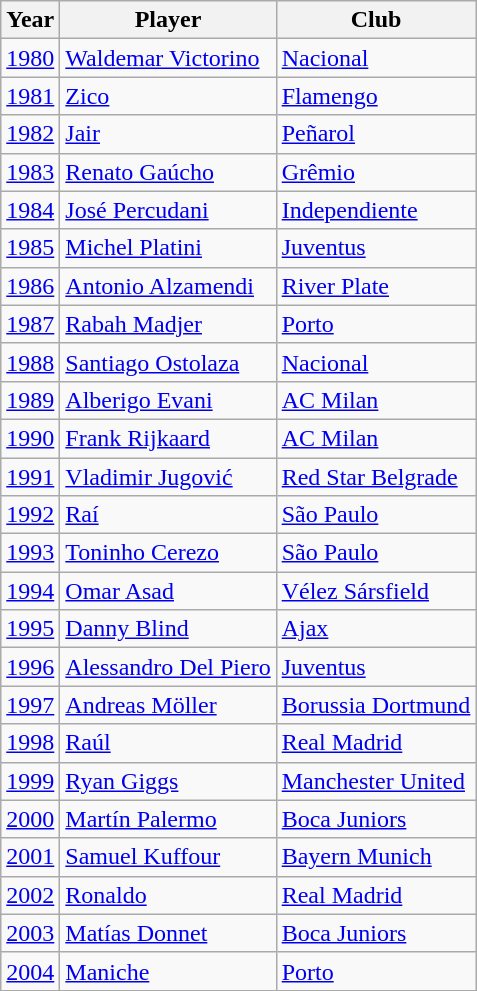<table class="wikitable sortable">
<tr>
<th>Year</th>
<th>Player</th>
<th>Club</th>
</tr>
<tr>
<td style="text-align:center"><a href='#'>1980</a></td>
<td> <a href='#'>Waldemar Victorino</a></td>
<td> <a href='#'>Nacional</a></td>
</tr>
<tr>
<td style="text-align:center"><a href='#'>1981</a></td>
<td> <a href='#'>Zico</a></td>
<td> <a href='#'>Flamengo</a></td>
</tr>
<tr>
<td style="text-align:center"><a href='#'>1982</a></td>
<td> <a href='#'>Jair</a></td>
<td> <a href='#'>Peñarol</a></td>
</tr>
<tr>
<td style="text-align:center"><a href='#'>1983</a></td>
<td> <a href='#'>Renato Gaúcho</a></td>
<td> <a href='#'>Grêmio</a></td>
</tr>
<tr>
<td style="text-align:center"><a href='#'>1984</a></td>
<td> <a href='#'>José Percudani</a></td>
<td> <a href='#'>Independiente</a></td>
</tr>
<tr>
<td style="text-align:center"><a href='#'>1985</a></td>
<td> <a href='#'>Michel Platini</a></td>
<td> <a href='#'>Juventus</a></td>
</tr>
<tr>
<td style="text-align:center"><a href='#'>1986</a></td>
<td> <a href='#'>Antonio Alzamendi</a></td>
<td> <a href='#'>River Plate</a></td>
</tr>
<tr>
<td style="text-align:center"><a href='#'>1987</a></td>
<td> <a href='#'>Rabah Madjer</a></td>
<td> <a href='#'>Porto</a></td>
</tr>
<tr>
<td style="text-align:center"><a href='#'>1988</a></td>
<td> <a href='#'>Santiago Ostolaza</a></td>
<td> <a href='#'>Nacional</a></td>
</tr>
<tr>
<td style="text-align:center"><a href='#'>1989</a></td>
<td> <a href='#'>Alberigo Evani</a></td>
<td> <a href='#'>AC Milan</a></td>
</tr>
<tr>
<td style="text-align:center"><a href='#'>1990</a></td>
<td> <a href='#'>Frank Rijkaard</a></td>
<td> <a href='#'>AC Milan</a></td>
</tr>
<tr>
<td style="text-align:center"><a href='#'>1991</a></td>
<td> <a href='#'>Vladimir Jugović</a></td>
<td> <a href='#'>Red Star Belgrade</a></td>
</tr>
<tr>
<td style="text-align:center"><a href='#'>1992</a></td>
<td> <a href='#'>Raí</a></td>
<td> <a href='#'>São Paulo</a></td>
</tr>
<tr>
<td style="text-align:center"><a href='#'>1993</a></td>
<td> <a href='#'>Toninho Cerezo</a></td>
<td> <a href='#'>São Paulo</a></td>
</tr>
<tr>
<td style="text-align:center"><a href='#'>1994</a></td>
<td> <a href='#'>Omar Asad</a></td>
<td> <a href='#'>Vélez Sársfield</a></td>
</tr>
<tr>
<td style="text-align:center"><a href='#'>1995</a></td>
<td> <a href='#'>Danny Blind</a></td>
<td> <a href='#'>Ajax</a></td>
</tr>
<tr>
<td style="text-align:center"><a href='#'>1996</a></td>
<td> <a href='#'>Alessandro Del Piero</a></td>
<td> <a href='#'>Juventus</a></td>
</tr>
<tr>
<td style="text-align:center"><a href='#'>1997</a></td>
<td> <a href='#'>Andreas Möller</a></td>
<td> <a href='#'>Borussia Dortmund</a></td>
</tr>
<tr>
<td style="text-align:center"><a href='#'>1998</a></td>
<td> <a href='#'>Raúl</a></td>
<td> <a href='#'>Real Madrid</a></td>
</tr>
<tr>
<td style="text-align:center"><a href='#'>1999</a></td>
<td> <a href='#'>Ryan Giggs</a></td>
<td> <a href='#'>Manchester United</a></td>
</tr>
<tr>
<td style="text-align:center"><a href='#'>2000</a></td>
<td> <a href='#'>Martín Palermo</a></td>
<td> <a href='#'>Boca Juniors</a></td>
</tr>
<tr>
<td style="text-align:center"><a href='#'>2001</a></td>
<td> <a href='#'>Samuel Kuffour</a></td>
<td> <a href='#'>Bayern Munich</a></td>
</tr>
<tr>
<td style="text-align:center"><a href='#'>2002</a></td>
<td> <a href='#'>Ronaldo</a></td>
<td> <a href='#'>Real Madrid</a></td>
</tr>
<tr>
<td style="text-align:center"><a href='#'>2003</a></td>
<td> <a href='#'>Matías Donnet</a></td>
<td> <a href='#'>Boca Juniors</a></td>
</tr>
<tr>
<td style="text-align:center"><a href='#'>2004</a></td>
<td> <a href='#'>Maniche</a></td>
<td> <a href='#'>Porto</a></td>
</tr>
</table>
